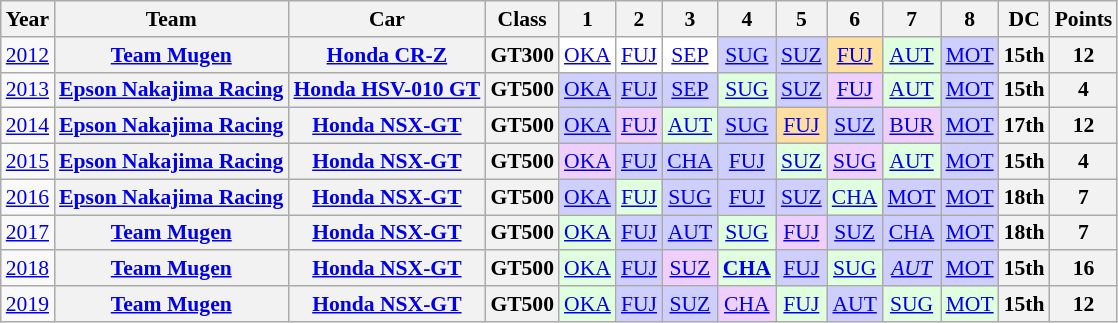<table class="wikitable" style="text-align:center; font-size:90%">
<tr>
<th>Year</th>
<th>Team</th>
<th>Car</th>
<th>Class</th>
<th>1</th>
<th>2</th>
<th>3</th>
<th>4</th>
<th>5</th>
<th>6</th>
<th>7</th>
<th>8</th>
<th>DC</th>
<th>Points</th>
</tr>
<tr>
<td><a href='#'>2012</a></td>
<th><a href='#'>Team Mugen</a></th>
<th><a href='#'>Honda CR-Z</a></th>
<th>GT300</th>
<td style="background:#FFFFFF;"><a href='#'>OKA</a></td>
<td style="background:#FFFFFF;"><a href='#'>FUJ</a></td>
<td style="background:#FFFFFF;"><a href='#'>SEP</a></td>
<td style="background:#CFCFFF;"><a href='#'>SUG</a><br></td>
<td style="background:#CFCFFF;"><a href='#'>SUZ</a><br></td>
<td style="background:#FFDF9F;"><a href='#'>FUJ</a><br></td>
<td style="background:#DFFFDF;"><a href='#'>AUT</a><br></td>
<td style="background:#CFCFFF;"><a href='#'>MOT</a><br></td>
<th>15th</th>
<th>12</th>
</tr>
<tr>
<td><a href='#'>2013</a></td>
<th><a href='#'>Epson Nakajima Racing</a></th>
<th><a href='#'>Honda HSV-010 GT</a></th>
<th>GT500</th>
<td style="background:#CFCFFF;"><a href='#'>OKA</a><br></td>
<td style="background:#CFCFFF;"><a href='#'>FUJ</a><br></td>
<td style="background:#CFCFFF;"><a href='#'>SEP</a><br></td>
<td style="background:#DFFFDF;"><a href='#'>SUG</a><br></td>
<td style="background:#CFCFFF;"><a href='#'>SUZ</a><br></td>
<td style="background:#EFCFFF;"><a href='#'>FUJ</a><br></td>
<td style="background:#DFFFDF;"><a href='#'>AUT</a><br></td>
<td style="background:#CFCFFF;"><a href='#'>MOT</a><br></td>
<th>15th</th>
<th>4</th>
</tr>
<tr>
<td><a href='#'>2014</a></td>
<th><a href='#'>Epson Nakajima Racing</a></th>
<th><a href='#'>Honda NSX-GT</a></th>
<th>GT500</th>
<td style="background:#CFCFFF;"><a href='#'>OKA</a><br></td>
<td style="background:#EFCFFF;"><a href='#'>FUJ</a><br></td>
<td style="background:#DFFFDF;"><a href='#'>AUT</a><br></td>
<td style="background:#CFCFFF;"><a href='#'>SUG</a><br></td>
<td style="background:#FFDF9F;"><a href='#'>FUJ</a><br></td>
<td style="background:#CFCFFF;"><a href='#'>SUZ</a><br></td>
<td style="background:#EFCFFF;"><a href='#'>BUR</a><br></td>
<td style="background:#CFCFFF;"><a href='#'>MOT</a><br></td>
<th>17th</th>
<th>12</th>
</tr>
<tr>
<td><a href='#'>2015</a></td>
<th><a href='#'>Epson Nakajima Racing</a></th>
<th><a href='#'>Honda NSX-GT</a></th>
<th>GT500</th>
<td style="background:#EFCFFF;"><a href='#'>OKA</a><br></td>
<td style="background:#CFCFFF;"><a href='#'>FUJ</a><br></td>
<td style="background:#CFCFFF;"><a href='#'>CHA</a><br></td>
<td style="background:#CFCFFF;"><a href='#'>FUJ</a><br></td>
<td style="background:#DFFFDF;"><a href='#'>SUZ</a><br></td>
<td style="background:#EFCFFF;"><a href='#'>SUG</a><br></td>
<td style="background:#DFFFDF;"><a href='#'>AUT</a><br></td>
<td style="background:#CFCFFF;"><a href='#'>MOT</a><br></td>
<th>15th</th>
<th>4</th>
</tr>
<tr>
<td><a href='#'>2016</a></td>
<th><a href='#'>Epson Nakajima Racing</a></th>
<th><a href='#'>Honda NSX-GT</a></th>
<th>GT500</th>
<td style="background:#CFCFFF;"><a href='#'>OKA</a><br></td>
<td style="background:#DFFFDF;"><a href='#'>FUJ</a><br></td>
<td style="background:#CFCFFF;"><a href='#'>SUG</a><br></td>
<td style="background:#CFCFFF;"><a href='#'>FUJ</a><br></td>
<td style="background:#CFCFFF;"><a href='#'>SUZ</a><br></td>
<td style="background:#DFFFDF;"><a href='#'>CHA</a><br></td>
<td style="background:#CFCFFF;"><a href='#'>MOT</a><br></td>
<td style="background:#CFCFFF;"><a href='#'>MOT</a><br></td>
<th>18th</th>
<th>7</th>
</tr>
<tr>
<td><a href='#'>2017</a></td>
<th><a href='#'>Team Mugen</a></th>
<th><a href='#'>Honda NSX-GT</a></th>
<th>GT500</th>
<td style="background:#DFFFDF;"><a href='#'>OKA</a><br></td>
<td style="background:#CFCFFF;"><a href='#'>FUJ</a><br></td>
<td style="background:#CFCFFF;"><a href='#'>AUT</a><br></td>
<td style="background:#DFFFDF;"><a href='#'>SUG</a><br></td>
<td style="background:#EFCFFF;"><a href='#'>FUJ</a><br></td>
<td style="background:#CFCFFF;"><a href='#'>SUZ</a><br></td>
<td style="background:#CFCFFF;"><a href='#'>CHA</a><br></td>
<td style="background:#CFCFFF;"><a href='#'>MOT</a><br></td>
<th>18th</th>
<th>7</th>
</tr>
<tr>
<td><a href='#'>2018</a></td>
<th><a href='#'>Team Mugen</a></th>
<th><a href='#'>Honda NSX-GT</a></th>
<th>GT500</th>
<td style="background:#DFFFDF;"><a href='#'>OKA</a><br></td>
<td style="background:#CFCFFF;"><a href='#'>FUJ</a><br></td>
<td style="background:#EFCFFF;"><a href='#'>SUZ</a><br></td>
<td style="background:#DFFFDF;"><strong><a href='#'>CHA</a></strong><br></td>
<td style="background:#CFCFFF;"><a href='#'>FUJ</a><br></td>
<td style="background:#DFFFDF;"><a href='#'>SUG</a><br></td>
<td style="background:#CFCFFF;"><em><a href='#'>AUT</a></em><br></td>
<td style="background:#CFCFFF;"><a href='#'>MOT</a><br></td>
<th>15th</th>
<th>16</th>
</tr>
<tr>
<td><a href='#'>2019</a></td>
<th><a href='#'>Team Mugen</a></th>
<th><a href='#'>Honda NSX-GT</a></th>
<th>GT500</th>
<td style="background:#DFFFDF;"><a href='#'>OKA</a><br></td>
<td style="background:#CFCFFF;"><a href='#'>FUJ</a><br></td>
<td style="background:#CFCFFF;"><a href='#'>SUZ</a><br></td>
<td style="background:#EFCFFF;"><a href='#'>CHA</a><br></td>
<td style="background:#DFFFDF;"><a href='#'>FUJ</a><br></td>
<td style="background:#CFCFFF;"><a href='#'>AUT</a><br></td>
<td style="background:#DFFFDF;"><a href='#'>SUG</a><br></td>
<td style="background:#DFFFDF;"><a href='#'>MOT</a><br></td>
<th>15th</th>
<th>12</th>
</tr>
</table>
